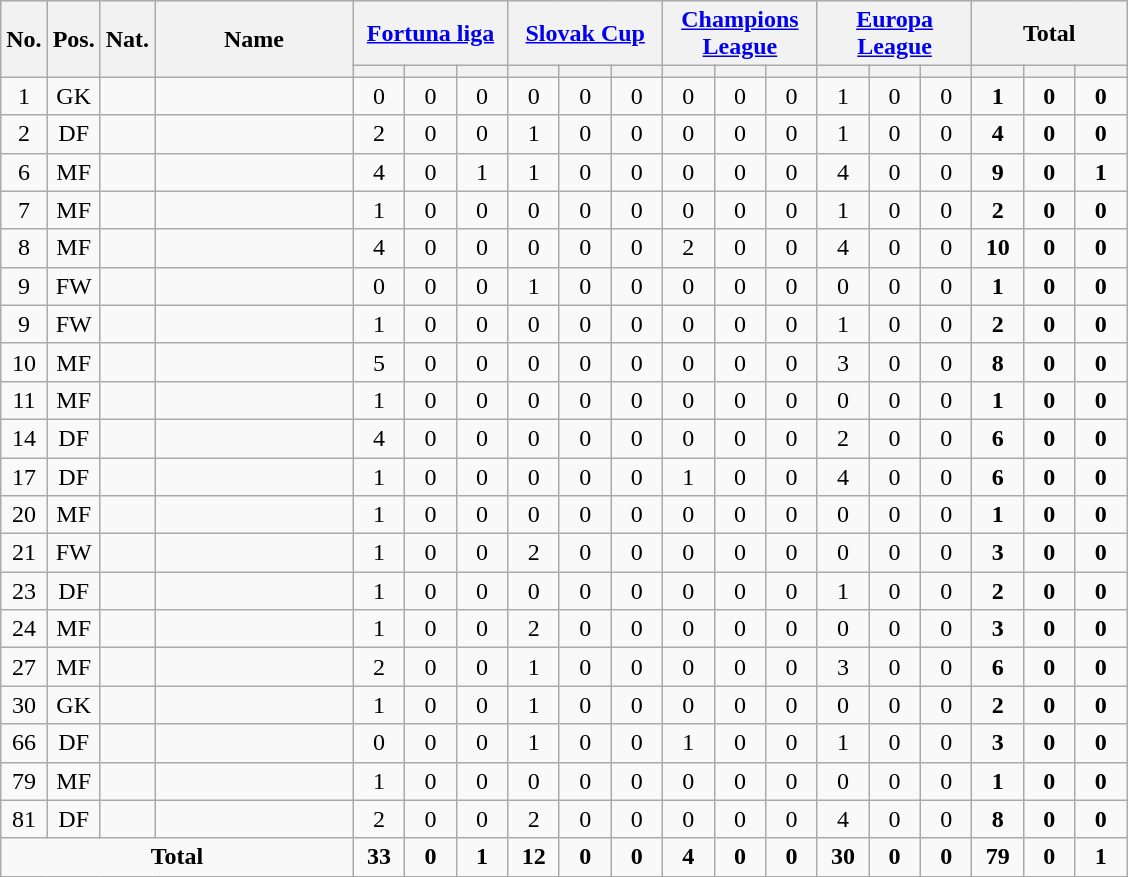<table class="wikitable sortable" style="text-align: center;">
<tr>
<th rowspan="2" style="width:20px;">No.</th>
<th rowspan="2" style="width:20px;">Pos.</th>
<th rowspan="2" style="width:20px;">Nat.</th>
<th rowspan="2" style="width:125px;">Name</th>
<th colspan="3" style="width:75px;"><a href='#'>Fortuna liga</a></th>
<th colspan="3" style="width:75px;"><a href='#'>Slovak Cup</a></th>
<th colspan="3" style="width:75px;"><a href='#'>Champions League</a></th>
<th colspan="3" style="width:75px;"><a href='#'>Europa League</a></th>
<th colspan="3" style="width:75px;">Total</th>
</tr>
<tr>
<th width=27></th>
<th width=27></th>
<th width=27></th>
<th width=27></th>
<th width=27></th>
<th width=27></th>
<th width=27></th>
<th width=27></th>
<th width=27></th>
<th width=27></th>
<th width=27></th>
<th width=27></th>
<th width=27></th>
<th width=27></th>
<th width=27></th>
</tr>
<tr>
<td>1</td>
<td>GK</td>
<td></td>
<td align=left></td>
<td>0</td>
<td>0</td>
<td>0</td>
<td>0</td>
<td>0</td>
<td>0</td>
<td>0</td>
<td>0</td>
<td>0</td>
<td>1</td>
<td>0</td>
<td>0</td>
<td><strong>1</strong></td>
<td><strong>0</strong></td>
<td><strong>0</strong></td>
</tr>
<tr>
<td>2</td>
<td>DF</td>
<td></td>
<td align=left></td>
<td>2</td>
<td>0</td>
<td>0</td>
<td>1</td>
<td>0</td>
<td>0</td>
<td>0</td>
<td>0</td>
<td>0</td>
<td>1</td>
<td>0</td>
<td>0</td>
<td><strong>4</strong></td>
<td><strong>0</strong></td>
<td><strong>0</strong></td>
</tr>
<tr>
<td>6</td>
<td>MF</td>
<td></td>
<td align=left></td>
<td>4</td>
<td>0</td>
<td>1</td>
<td>1</td>
<td>0</td>
<td>0</td>
<td>0</td>
<td>0</td>
<td>0</td>
<td>4</td>
<td>0</td>
<td>0</td>
<td><strong>9</strong></td>
<td><strong>0</strong></td>
<td><strong>1</strong></td>
</tr>
<tr>
<td>7</td>
<td>MF</td>
<td></td>
<td align=left></td>
<td>1</td>
<td>0</td>
<td>0</td>
<td>0</td>
<td>0</td>
<td>0</td>
<td>0</td>
<td>0</td>
<td>0</td>
<td>1</td>
<td>0</td>
<td>0</td>
<td><strong>2</strong></td>
<td><strong>0</strong></td>
<td><strong>0</strong></td>
</tr>
<tr>
<td>8</td>
<td>MF</td>
<td></td>
<td align=left></td>
<td>4</td>
<td>0</td>
<td>0</td>
<td>0</td>
<td>0</td>
<td>0</td>
<td>2</td>
<td>0</td>
<td>0</td>
<td>4</td>
<td>0</td>
<td>0</td>
<td><strong>10</strong></td>
<td><strong>0</strong></td>
<td><strong>0</strong></td>
</tr>
<tr>
<td>9</td>
<td>FW</td>
<td></td>
<td align=left></td>
<td>0</td>
<td>0</td>
<td>0</td>
<td>1</td>
<td>0</td>
<td>0</td>
<td>0</td>
<td>0</td>
<td>0</td>
<td>0</td>
<td>0</td>
<td>0</td>
<td><strong>1</strong></td>
<td><strong>0</strong></td>
<td><strong>0</strong></td>
</tr>
<tr>
<td>9</td>
<td>FW</td>
<td></td>
<td align=left></td>
<td>1</td>
<td>0</td>
<td>0</td>
<td>0</td>
<td>0</td>
<td>0</td>
<td>0</td>
<td>0</td>
<td>0</td>
<td>1</td>
<td>0</td>
<td>0</td>
<td><strong>2</strong></td>
<td><strong>0</strong></td>
<td><strong>0</strong></td>
</tr>
<tr>
<td>10</td>
<td>MF</td>
<td></td>
<td align=left></td>
<td>5</td>
<td>0</td>
<td>0</td>
<td>0</td>
<td>0</td>
<td>0</td>
<td>0</td>
<td>0</td>
<td>0</td>
<td>3</td>
<td>0</td>
<td>0</td>
<td><strong>8</strong></td>
<td><strong>0</strong></td>
<td><strong>0</strong></td>
</tr>
<tr>
<td>11</td>
<td>MF</td>
<td></td>
<td align=left></td>
<td>1</td>
<td>0</td>
<td>0</td>
<td>0</td>
<td>0</td>
<td>0</td>
<td>0</td>
<td>0</td>
<td>0</td>
<td>0</td>
<td>0</td>
<td>0</td>
<td><strong>1</strong></td>
<td><strong>0</strong></td>
<td><strong>0</strong></td>
</tr>
<tr>
<td>14</td>
<td>DF</td>
<td></td>
<td align=left></td>
<td>4</td>
<td>0</td>
<td>0</td>
<td>0</td>
<td>0</td>
<td>0</td>
<td>0</td>
<td>0</td>
<td>0</td>
<td>2</td>
<td>0</td>
<td>0</td>
<td><strong>6</strong></td>
<td><strong>0</strong></td>
<td><strong>0</strong></td>
</tr>
<tr>
<td>17</td>
<td>DF</td>
<td></td>
<td align=left></td>
<td>1</td>
<td>0</td>
<td>0</td>
<td>0</td>
<td>0</td>
<td>0</td>
<td>1</td>
<td>0</td>
<td>0</td>
<td>4</td>
<td>0</td>
<td>0</td>
<td><strong>6</strong></td>
<td><strong>0</strong></td>
<td><strong>0</strong></td>
</tr>
<tr>
<td>20</td>
<td>MF</td>
<td></td>
<td align=left></td>
<td>1</td>
<td>0</td>
<td>0</td>
<td>0</td>
<td>0</td>
<td>0</td>
<td>0</td>
<td>0</td>
<td>0</td>
<td>0</td>
<td>0</td>
<td>0</td>
<td><strong>1</strong></td>
<td><strong>0</strong></td>
<td><strong>0</strong></td>
</tr>
<tr>
<td>21</td>
<td>FW</td>
<td></td>
<td align=left></td>
<td>1</td>
<td>0</td>
<td>0</td>
<td>2</td>
<td>0</td>
<td>0</td>
<td>0</td>
<td>0</td>
<td>0</td>
<td>0</td>
<td>0</td>
<td>0</td>
<td><strong>3</strong></td>
<td><strong>0</strong></td>
<td><strong>0</strong></td>
</tr>
<tr>
<td>23</td>
<td>DF</td>
<td></td>
<td align=left></td>
<td>1</td>
<td>0</td>
<td>0</td>
<td>0</td>
<td>0</td>
<td>0</td>
<td>0</td>
<td>0</td>
<td>0</td>
<td>1</td>
<td>0</td>
<td>0</td>
<td><strong>2</strong></td>
<td><strong>0</strong></td>
<td><strong>0</strong></td>
</tr>
<tr>
<td>24</td>
<td>MF</td>
<td></td>
<td align=left></td>
<td>1</td>
<td>0</td>
<td>0</td>
<td>2</td>
<td>0</td>
<td>0</td>
<td>0</td>
<td>0</td>
<td>0</td>
<td>0</td>
<td>0</td>
<td>0</td>
<td><strong>3</strong></td>
<td><strong>0</strong></td>
<td><strong>0</strong></td>
</tr>
<tr>
<td>27</td>
<td>MF</td>
<td></td>
<td align=left></td>
<td>2</td>
<td>0</td>
<td>0</td>
<td>1</td>
<td>0</td>
<td>0</td>
<td>0</td>
<td>0</td>
<td>0</td>
<td>3</td>
<td>0</td>
<td>0</td>
<td><strong>6</strong></td>
<td><strong>0</strong></td>
<td><strong>0</strong></td>
</tr>
<tr>
<td>30</td>
<td>GK</td>
<td></td>
<td align=left></td>
<td>1</td>
<td>0</td>
<td>0</td>
<td>1</td>
<td>0</td>
<td>0</td>
<td>0</td>
<td>0</td>
<td>0</td>
<td>0</td>
<td>0</td>
<td>0</td>
<td><strong>2</strong></td>
<td><strong>0</strong></td>
<td><strong>0</strong></td>
</tr>
<tr>
<td>66</td>
<td>DF</td>
<td></td>
<td align=left></td>
<td>0</td>
<td>0</td>
<td>0</td>
<td>1</td>
<td>0</td>
<td>0</td>
<td>1</td>
<td>0</td>
<td>0</td>
<td>1</td>
<td>0</td>
<td>0</td>
<td><strong>3</strong></td>
<td><strong>0</strong></td>
<td><strong>0</strong></td>
</tr>
<tr>
<td>79</td>
<td>MF</td>
<td></td>
<td align=left></td>
<td>1</td>
<td>0</td>
<td>0</td>
<td>0</td>
<td>0</td>
<td>0</td>
<td>0</td>
<td>0</td>
<td>0</td>
<td>0</td>
<td>0</td>
<td>0</td>
<td><strong>1</strong></td>
<td><strong>0</strong></td>
<td><strong>0</strong></td>
</tr>
<tr>
<td>81</td>
<td>DF</td>
<td></td>
<td align=left></td>
<td>2</td>
<td>0</td>
<td>0</td>
<td>2</td>
<td>0</td>
<td>0</td>
<td>0</td>
<td>0</td>
<td>0</td>
<td>4</td>
<td>0</td>
<td>0</td>
<td><strong>8</strong></td>
<td><strong>0</strong></td>
<td><strong>0</strong></td>
</tr>
<tr>
<td colspan="4"><strong>Total</strong></td>
<td><strong>33</strong></td>
<td><strong>0</strong></td>
<td><strong>1</strong></td>
<td><strong>12</strong></td>
<td><strong>0</strong></td>
<td><strong>0</strong></td>
<td><strong>4</strong></td>
<td><strong>0</strong></td>
<td><strong>0</strong></td>
<td><strong>30</strong></td>
<td><strong>0</strong></td>
<td><strong>0</strong></td>
<td><strong>79</strong></td>
<td><strong>0</strong></td>
<td><strong>1</strong></td>
</tr>
</table>
